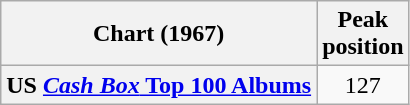<table class="wikitable sortable plainrowheaders" border="1">
<tr>
<th scope="col">Chart (1967)</th>
<th scope="col">Peak<br>position</th>
</tr>
<tr>
<th scope="row">US <a href='#'><em>Cash Box</em> Top 100 Albums</a></th>
<td align="center">127</td>
</tr>
</table>
